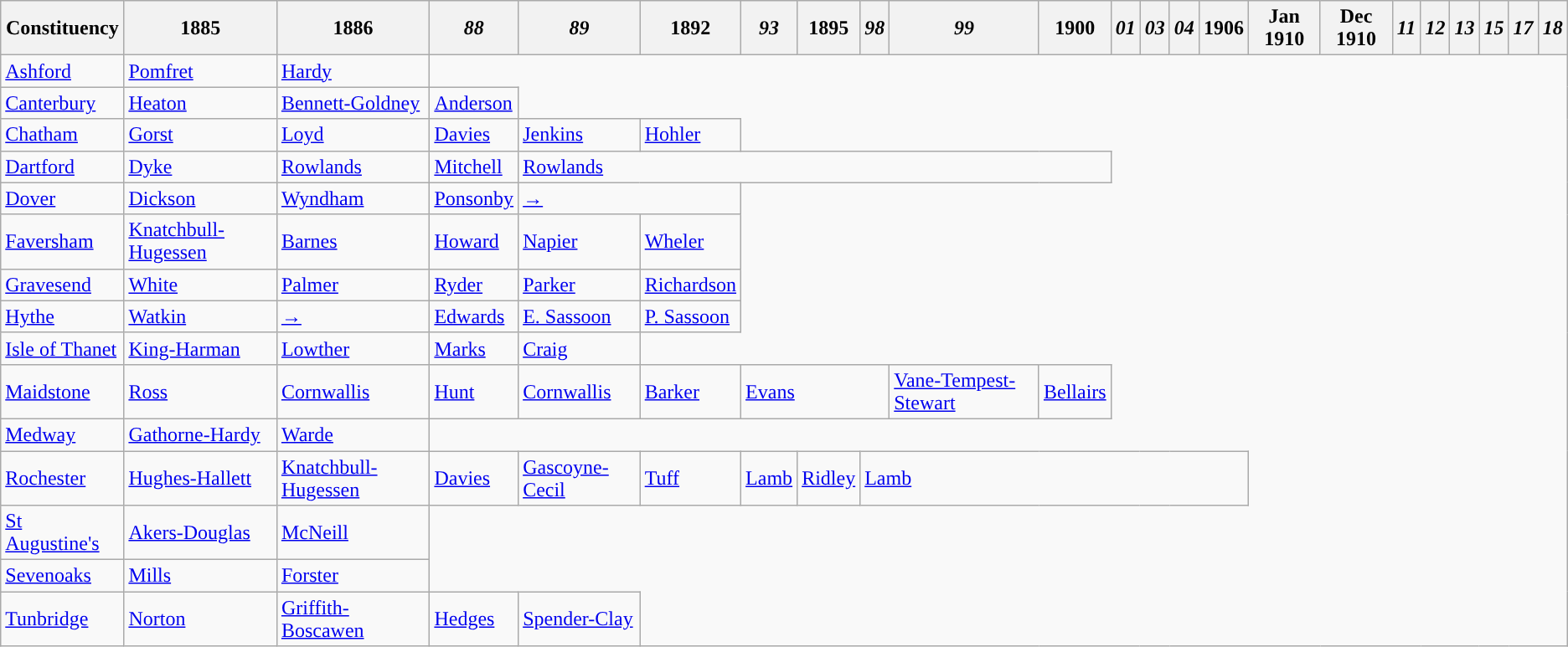<table class="wikitable">
<tr>
<th>Constituency</th>
<th>1885</th>
<th>1886</th>
<th><em>88</em></th>
<th><em>89</em></th>
<th>1892</th>
<th><em>93</em></th>
<th>1895</th>
<th><em>98</em></th>
<th><em>99</em></th>
<th>1900</th>
<th><em>01</em></th>
<th><em>03</em></th>
<th><em>04</em></th>
<th>1906</th>
<th>Jan 1910</th>
<th>Dec 1910</th>
<th><em>11</em></th>
<th><em>12</em></th>
<th><em>13</em></th>
<th><em>15</em></th>
<th><em>17</em></th>
<th><em>18</em></th>
</tr>
<tr>
<td><a href='#'>Ashford</a></td>
<td><a href='#'>Pomfret</a></td>
<td><a href='#'>Hardy</a></td>
</tr>
<tr>
<td><a href='#'>Canterbury</a></td>
<td><a href='#'>Heaton</a></td>
<td><a href='#'>Bennett-Goldney</a></td>
<td><a href='#'>Anderson</a></td>
</tr>
<tr>
<td><a href='#'>Chatham</a></td>
<td><a href='#'>Gorst</a></td>
<td><a href='#'>Loyd</a></td>
<td><a href='#'>Davies</a></td>
<td><a href='#'>Jenkins</a></td>
<td><a href='#'>Hohler</a></td>
</tr>
<tr>
<td><a href='#'>Dartford</a></td>
<td><a href='#'>Dyke</a></td>
<td><a href='#'>Rowlands</a></td>
<td><a href='#'>Mitchell</a></td>
<td colspan="7"><a href='#'>Rowlands</a></td>
</tr>
<tr>
<td><a href='#'>Dover</a></td>
<td><a href='#'>Dickson</a></td>
<td><a href='#'>Wyndham</a></td>
<td><a href='#'>Ponsonby</a></td>
<td colspan="2"><a href='#'>→</a></td>
</tr>
<tr>
<td><a href='#'>Faversham</a></td>
<td><a href='#'>Knatchbull-Hugessen</a></td>
<td><a href='#'>Barnes</a></td>
<td><a href='#'>Howard</a></td>
<td><a href='#'>Napier</a></td>
<td><a href='#'>Wheler</a></td>
</tr>
<tr>
<td><a href='#'>Gravesend</a></td>
<td><a href='#'>White</a></td>
<td><a href='#'>Palmer</a></td>
<td><a href='#'>Ryder</a></td>
<td><a href='#'>Parker</a></td>
<td><a href='#'>Richardson</a></td>
</tr>
<tr>
<td><a href='#'>Hythe</a></td>
<td><a href='#'>Watkin</a></td>
<td><a href='#'>→</a></td>
<td><a href='#'>Edwards</a></td>
<td><a href='#'>E. Sassoon</a></td>
<td><a href='#'>P. Sassoon</a></td>
</tr>
<tr>
<td><a href='#'>Isle of Thanet</a></td>
<td><a href='#'>King-Harman</a></td>
<td><a href='#'>Lowther</a></td>
<td><a href='#'>Marks</a></td>
<td><a href='#'>Craig</a></td>
</tr>
<tr>
<td><a href='#'>Maidstone</a></td>
<td><a href='#'>Ross</a></td>
<td><a href='#'>Cornwallis</a></td>
<td><a href='#'>Hunt</a></td>
<td><a href='#'>Cornwallis</a></td>
<td bgcolor=><a href='#'>Barker</a></td>
<td colspan="3" bgcolor=><a href='#'>Evans</a></td>
<td><a href='#'>Vane-Tempest-Stewart</a></td>
<td><a href='#'>Bellairs</a></td>
</tr>
<tr>
<td><a href='#'>Medway</a></td>
<td><a href='#'>Gathorne-Hardy</a></td>
<td><a href='#'>Warde</a></td>
</tr>
<tr>
<td><a href='#'>Rochester</a></td>
<td><a href='#'>Hughes-Hallett</a></td>
<td bgcolor=><a href='#'>Knatchbull-Hugessen</a></td>
<td><a href='#'>Davies</a></td>
<td><a href='#'>Gascoyne-Cecil</a></td>
<td><a href='#'>Tuff</a></td>
<td bgcolor=><a href='#'>Lamb</a></td>
<td><a href='#'>Ridley</a></td>
<td colspan="7"><a href='#'>Lamb</a></td>
</tr>
<tr>
<td><a href='#'>St Augustine's</a></td>
<td><a href='#'>Akers-Douglas</a></td>
<td><a href='#'>McNeill</a></td>
</tr>
<tr>
<td><a href='#'>Sevenoaks</a></td>
<td><a href='#'>Mills</a></td>
<td><a href='#'>Forster</a></td>
</tr>
<tr>
<td><a href='#'>Tunbridge</a></td>
<td><a href='#'>Norton</a></td>
<td><a href='#'>Griffith-Boscawen</a></td>
<td><a href='#'>Hedges</a></td>
<td><a href='#'>Spender-Clay</a></td>
</tr>
</table>
